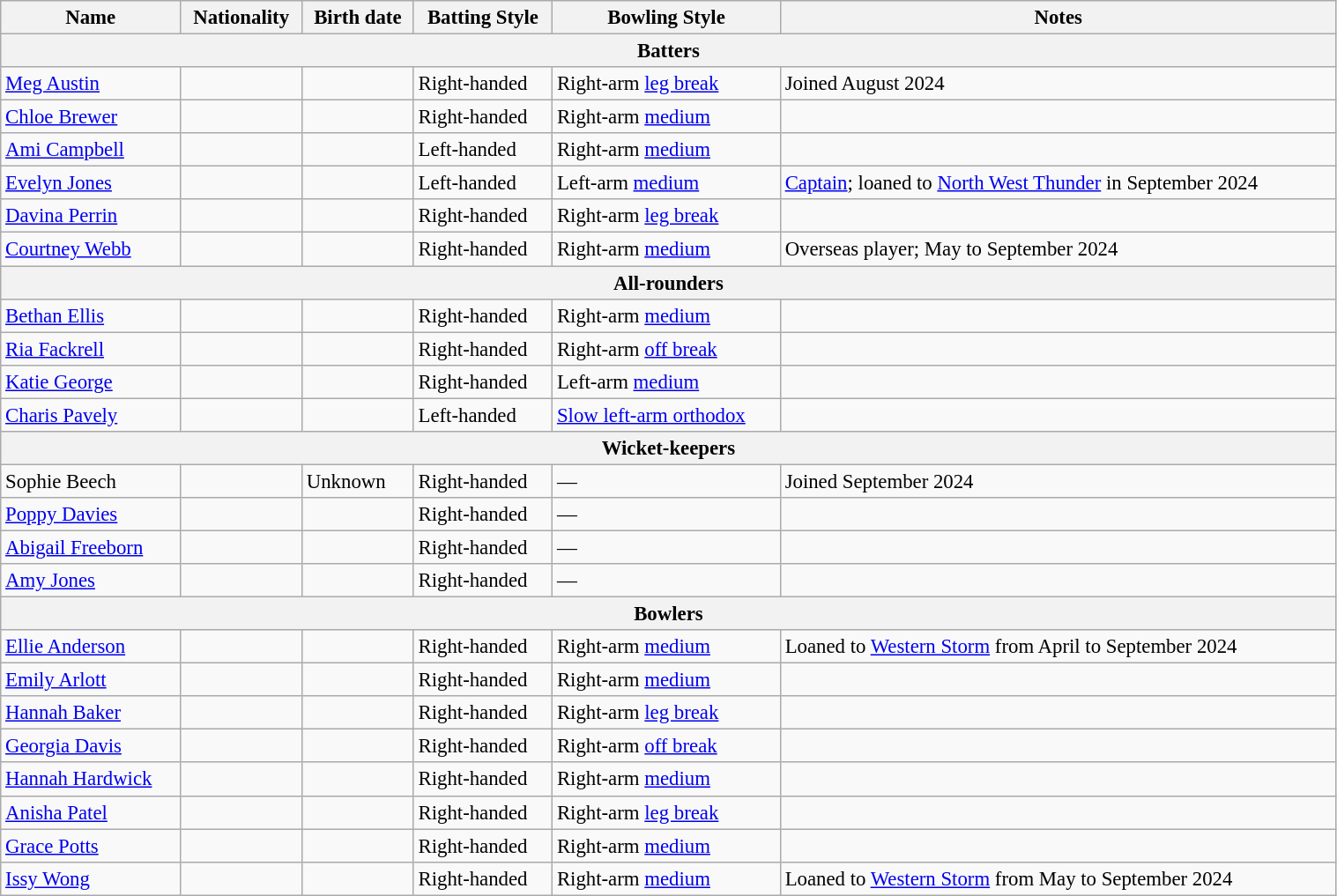<table class="wikitable"  style="font-size:95%; width:80%;">
<tr>
<th>Name</th>
<th>Nationality</th>
<th>Birth date</th>
<th>Batting Style</th>
<th>Bowling Style</th>
<th>Notes</th>
</tr>
<tr>
<th colspan="7">Batters</th>
</tr>
<tr>
<td><a href='#'>Meg Austin</a></td>
<td></td>
<td></td>
<td>Right-handed</td>
<td>Right-arm <a href='#'>leg break</a></td>
<td>Joined August 2024</td>
</tr>
<tr>
<td><a href='#'>Chloe Brewer</a></td>
<td></td>
<td></td>
<td>Right-handed</td>
<td>Right-arm <a href='#'>medium</a></td>
<td></td>
</tr>
<tr>
<td><a href='#'>Ami Campbell</a></td>
<td></td>
<td></td>
<td>Left-handed</td>
<td>Right-arm <a href='#'>medium</a></td>
<td></td>
</tr>
<tr>
<td><a href='#'>Evelyn Jones</a></td>
<td></td>
<td></td>
<td>Left-handed</td>
<td>Left-arm <a href='#'>medium</a></td>
<td><a href='#'>Captain</a>; loaned to <a href='#'>North West Thunder</a> in September 2024</td>
</tr>
<tr>
<td><a href='#'>Davina Perrin</a></td>
<td></td>
<td></td>
<td>Right-handed</td>
<td>Right-arm <a href='#'>leg break</a></td>
<td></td>
</tr>
<tr>
<td><a href='#'>Courtney Webb</a></td>
<td></td>
<td></td>
<td>Right-handed</td>
<td>Right-arm <a href='#'>medium</a></td>
<td>Overseas player; May to September 2024</td>
</tr>
<tr>
<th colspan="7">All-rounders</th>
</tr>
<tr>
<td><a href='#'>Bethan Ellis</a></td>
<td></td>
<td></td>
<td>Right-handed</td>
<td>Right-arm <a href='#'>medium</a></td>
<td></td>
</tr>
<tr>
<td><a href='#'>Ria Fackrell</a></td>
<td></td>
<td></td>
<td>Right-handed</td>
<td>Right-arm <a href='#'>off break</a></td>
<td></td>
</tr>
<tr>
<td><a href='#'>Katie George</a></td>
<td></td>
<td></td>
<td>Right-handed</td>
<td>Left-arm <a href='#'>medium</a></td>
<td></td>
</tr>
<tr>
<td><a href='#'>Charis Pavely</a></td>
<td></td>
<td></td>
<td>Left-handed</td>
<td><a href='#'>Slow left-arm orthodox</a></td>
<td></td>
</tr>
<tr>
<th colspan="7">Wicket-keepers</th>
</tr>
<tr>
<td>Sophie Beech</td>
<td></td>
<td>Unknown</td>
<td>Right-handed</td>
<td>—</td>
<td>Joined September 2024</td>
</tr>
<tr>
<td><a href='#'>Poppy Davies</a></td>
<td></td>
<td></td>
<td>Right-handed</td>
<td>—</td>
<td></td>
</tr>
<tr>
<td><a href='#'>Abigail Freeborn</a></td>
<td></td>
<td></td>
<td>Right-handed</td>
<td>—</td>
<td></td>
</tr>
<tr>
<td><a href='#'>Amy Jones</a></td>
<td></td>
<td></td>
<td>Right-handed</td>
<td>—</td>
<td></td>
</tr>
<tr>
<th colspan="7">Bowlers</th>
</tr>
<tr>
<td><a href='#'>Ellie Anderson</a></td>
<td></td>
<td></td>
<td>Right-handed</td>
<td>Right-arm <a href='#'>medium</a></td>
<td>Loaned to <a href='#'>Western Storm</a> from April to September 2024</td>
</tr>
<tr>
<td><a href='#'>Emily Arlott</a></td>
<td></td>
<td></td>
<td>Right-handed</td>
<td>Right-arm <a href='#'>medium</a></td>
<td></td>
</tr>
<tr>
<td><a href='#'>Hannah Baker</a></td>
<td></td>
<td></td>
<td>Right-handed</td>
<td>Right-arm <a href='#'>leg break</a></td>
<td></td>
</tr>
<tr>
<td><a href='#'>Georgia Davis</a></td>
<td></td>
<td></td>
<td>Right-handed</td>
<td>Right-arm <a href='#'>off break</a></td>
<td></td>
</tr>
<tr>
<td><a href='#'>Hannah Hardwick</a></td>
<td></td>
<td></td>
<td>Right-handed</td>
<td>Right-arm <a href='#'>medium</a></td>
<td></td>
</tr>
<tr>
<td><a href='#'>Anisha Patel</a></td>
<td></td>
<td></td>
<td>Right-handed</td>
<td>Right-arm <a href='#'>leg break</a></td>
<td></td>
</tr>
<tr>
<td><a href='#'>Grace Potts</a></td>
<td></td>
<td></td>
<td>Right-handed</td>
<td>Right-arm <a href='#'>medium</a></td>
<td></td>
</tr>
<tr>
<td><a href='#'>Issy Wong</a></td>
<td></td>
<td></td>
<td>Right-handed</td>
<td>Right-arm <a href='#'>medium</a></td>
<td>Loaned to <a href='#'>Western Storm</a> from May to September 2024</td>
</tr>
</table>
